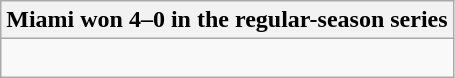<table class="wikitable collapsible collapsed">
<tr>
<th>Miami won 4–0 in the regular-season series</th>
</tr>
<tr>
<td><br>


</td>
</tr>
</table>
